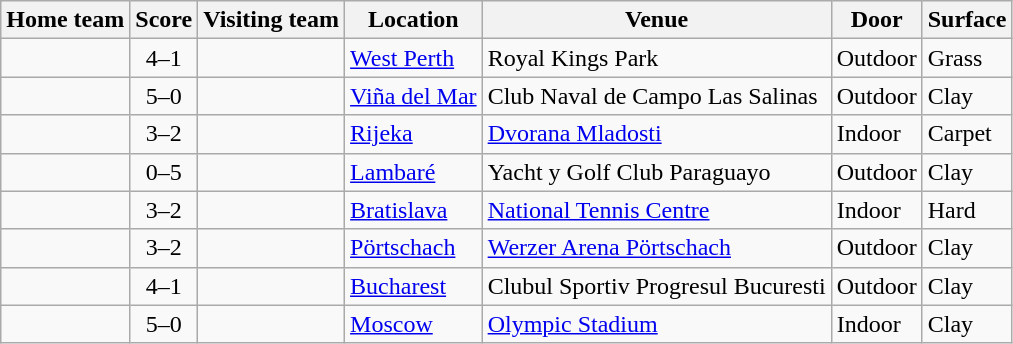<table class="wikitable" style="border:1px solid #aaa;">
<tr>
<th>Home team</th>
<th>Score</th>
<th>Visiting team</th>
<th>Location</th>
<th>Venue</th>
<th>Door</th>
<th>Surface</th>
</tr>
<tr>
<td><strong></strong></td>
<td style="text-align:center;">4–1</td>
<td></td>
<td><a href='#'>West Perth</a></td>
<td>Royal Kings Park</td>
<td>Outdoor</td>
<td>Grass</td>
</tr>
<tr>
<td><strong></strong></td>
<td style="text-align:center;">5–0</td>
<td></td>
<td><a href='#'>Viña del Mar</a></td>
<td>Club Naval de Campo Las Salinas</td>
<td>Outdoor</td>
<td>Clay</td>
</tr>
<tr>
<td><strong></strong></td>
<td style="text-align:center;">3–2</td>
<td></td>
<td><a href='#'>Rijeka</a></td>
<td><a href='#'>Dvorana Mladosti</a></td>
<td>Indoor</td>
<td>Carpet</td>
</tr>
<tr>
<td></td>
<td style="text-align:center;">0–5</td>
<td><strong></strong></td>
<td><a href='#'>Lambaré</a></td>
<td>Yacht y Golf Club Paraguayo</td>
<td>Outdoor</td>
<td>Clay</td>
</tr>
<tr>
<td><strong></strong></td>
<td style="text-align:center;">3–2</td>
<td></td>
<td><a href='#'>Bratislava</a></td>
<td><a href='#'>National Tennis Centre</a></td>
<td>Indoor</td>
<td>Hard</td>
</tr>
<tr>
<td><strong></strong></td>
<td style="text-align:center;">3–2</td>
<td></td>
<td><a href='#'>Pörtschach</a></td>
<td><a href='#'>Werzer Arena Pörtschach</a></td>
<td>Outdoor</td>
<td>Clay</td>
</tr>
<tr>
<td><strong></strong></td>
<td style="text-align:center;">4–1</td>
<td></td>
<td><a href='#'>Bucharest</a></td>
<td>Clubul Sportiv Progresul Bucuresti</td>
<td>Outdoor</td>
<td>Clay</td>
</tr>
<tr>
<td><strong></strong></td>
<td style="text-align:center;">5–0</td>
<td></td>
<td><a href='#'>Moscow</a></td>
<td><a href='#'>Olympic Stadium</a></td>
<td>Indoor</td>
<td>Clay</td>
</tr>
</table>
